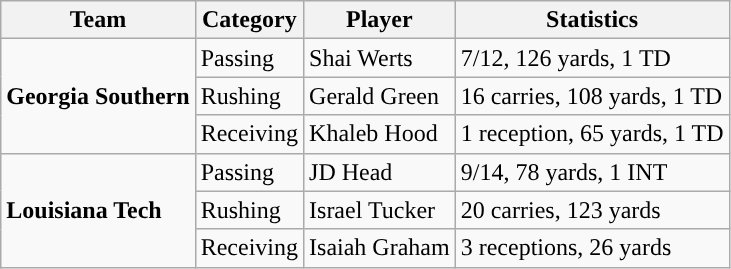<table class="wikitable" style="float: left;">
<tr>
<th>Team</th>
<th>Category</th>
<th>Player</th>
<th>Statistics</th>
</tr>
<tr>
<td rowspan=3><strong>Georgia Southern</strong></td>
<td>Passing</td>
<td>Shai Werts</td>
<td>7/12, 126 yards, 1 TD</td>
</tr>
<tr>
<td>Rushing</td>
<td>Gerald Green</td>
<td>16 carries, 108 yards, 1 TD</td>
</tr>
<tr>
<td>Receiving</td>
<td>Khaleb Hood</td>
<td>1 reception, 65 yards, 1 TD</td>
</tr>
<tr>
<td rowspan=3><strong>Louisiana Tech</strong></td>
<td>Passing</td>
<td>JD Head</td>
<td>9/14, 78 yards, 1 INT</td>
</tr>
<tr>
<td>Rushing</td>
<td>Israel Tucker</td>
<td>20 carries, 123 yards</td>
</tr>
<tr>
<td>Receiving</td>
<td>Isaiah Graham</td>
<td>3 receptions, 26 yards</td>
</tr>
</table>
